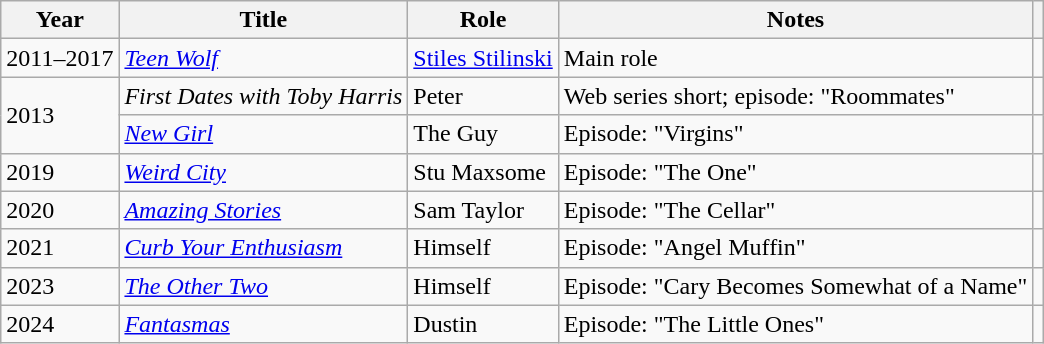<table class="wikitable sortable">
<tr>
<th>Year</th>
<th>Title</th>
<th>Role</th>
<th class="unsortable">Notes</th>
<th class="unsortable"></th>
</tr>
<tr>
<td>2011–2017</td>
<td><em><a href='#'>Teen Wolf</a></em></td>
<td><a href='#'>Stiles Stilinski</a></td>
<td>Main role</td>
<td></td>
</tr>
<tr>
<td rowspan="2">2013</td>
<td><em>First Dates with Toby Harris</em></td>
<td>Peter</td>
<td>Web series short; episode: "Roommates"</td>
<td></td>
</tr>
<tr>
<td><em><a href='#'>New Girl</a></em></td>
<td>The Guy</td>
<td>Episode: "Virgins"</td>
<td></td>
</tr>
<tr>
<td>2019</td>
<td><em><a href='#'>Weird City</a></em></td>
<td>Stu Maxsome</td>
<td>Episode: "The One"</td>
<td></td>
</tr>
<tr>
<td>2020</td>
<td><em><a href='#'>Amazing Stories</a></em></td>
<td>Sam Taylor</td>
<td>Episode: "The Cellar"</td>
<td></td>
</tr>
<tr>
<td>2021</td>
<td><em><a href='#'>Curb Your Enthusiasm</a></em></td>
<td>Himself</td>
<td>Episode: "Angel Muffin"</td>
<td></td>
</tr>
<tr>
<td>2023</td>
<td data-sort-value="Other Two, The"><em><a href='#'>The Other Two</a></em></td>
<td>Himself</td>
<td>Episode: "Cary Becomes Somewhat of a Name"</td>
<td><em></em></td>
</tr>
<tr>
<td>2024</td>
<td><em><a href='#'>Fantasmas</a></em></td>
<td>Dustin</td>
<td>Episode: "The Little Ones"</td>
<td><em></em></td>
</tr>
</table>
